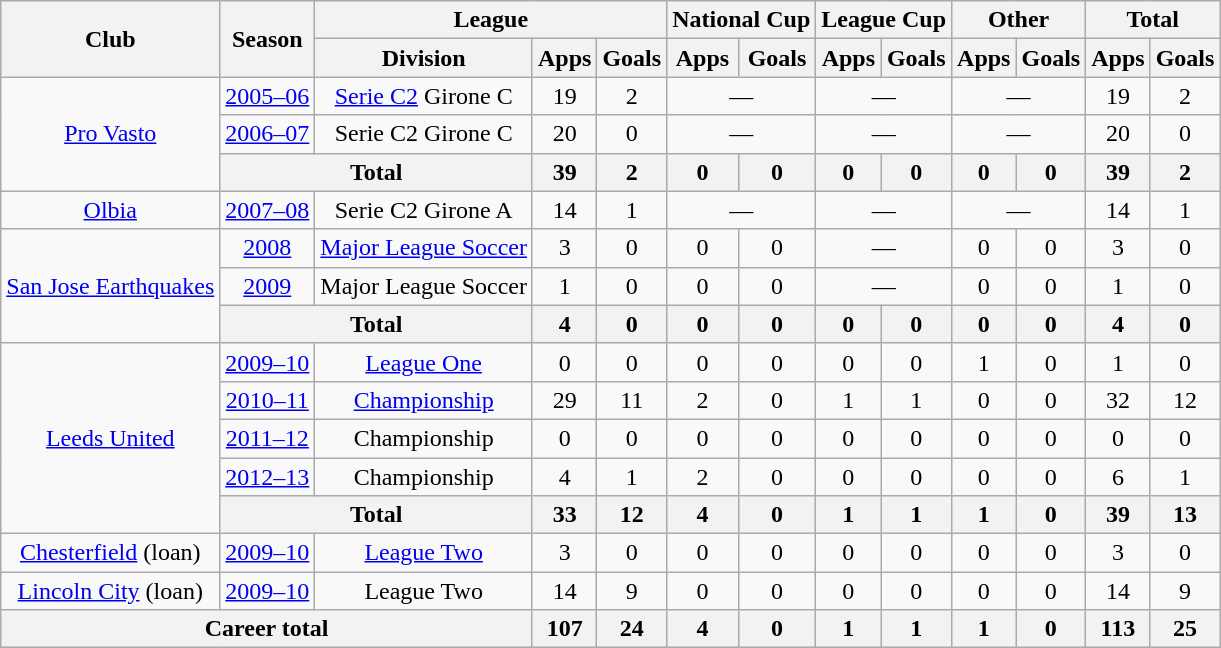<table class="wikitable" style="text-align:center">
<tr>
<th rowspan="2">Club</th>
<th rowspan="2">Season</th>
<th colspan="3">League</th>
<th colspan="2">National Cup</th>
<th colspan="2">League Cup</th>
<th colspan="2">Other</th>
<th colspan="2">Total</th>
</tr>
<tr>
<th>Division</th>
<th>Apps</th>
<th>Goals</th>
<th>Apps</th>
<th>Goals</th>
<th>Apps</th>
<th>Goals</th>
<th>Apps</th>
<th>Goals</th>
<th>Apps</th>
<th>Goals</th>
</tr>
<tr>
<td rowspan="3"><a href='#'>Pro Vasto</a></td>
<td><a href='#'>2005–06</a></td>
<td><a href='#'>Serie C2</a> Girone C</td>
<td>19</td>
<td>2</td>
<td colspan="2">—</td>
<td colspan="2">—</td>
<td colspan="2">—</td>
<td>19</td>
<td>2</td>
</tr>
<tr>
<td><a href='#'>2006–07</a></td>
<td>Serie C2 Girone C</td>
<td>20</td>
<td>0</td>
<td colspan="2">—</td>
<td colspan="2">—</td>
<td colspan="2">—</td>
<td>20</td>
<td>0</td>
</tr>
<tr>
<th colspan="2">Total</th>
<th>39</th>
<th>2</th>
<th>0</th>
<th>0</th>
<th>0</th>
<th>0</th>
<th>0</th>
<th>0</th>
<th>39</th>
<th>2</th>
</tr>
<tr>
<td><a href='#'>Olbia</a></td>
<td><a href='#'>2007–08</a></td>
<td>Serie C2 Girone A</td>
<td>14</td>
<td>1</td>
<td colspan="2">—</td>
<td colspan="2">—</td>
<td colspan="2">—</td>
<td>14</td>
<td>1</td>
</tr>
<tr>
<td rowspan="3"><a href='#'>San Jose Earthquakes</a></td>
<td><a href='#'>2008</a></td>
<td><a href='#'>Major League Soccer</a></td>
<td>3</td>
<td>0</td>
<td>0</td>
<td>0</td>
<td colspan="2">—</td>
<td>0</td>
<td>0</td>
<td>3</td>
<td>0</td>
</tr>
<tr>
<td><a href='#'>2009</a></td>
<td>Major League Soccer</td>
<td>1</td>
<td>0</td>
<td>0</td>
<td>0</td>
<td colspan="2">—</td>
<td>0</td>
<td>0</td>
<td>1</td>
<td>0</td>
</tr>
<tr>
<th colspan="2">Total</th>
<th>4</th>
<th>0</th>
<th>0</th>
<th>0</th>
<th>0</th>
<th>0</th>
<th>0</th>
<th>0</th>
<th>4</th>
<th>0</th>
</tr>
<tr>
<td rowspan="5"><a href='#'>Leeds United</a></td>
<td><a href='#'>2009–10</a></td>
<td><a href='#'>League One</a></td>
<td>0</td>
<td>0</td>
<td>0</td>
<td>0</td>
<td>0</td>
<td>0</td>
<td>1</td>
<td>0</td>
<td>1</td>
<td>0</td>
</tr>
<tr>
<td><a href='#'>2010–11</a></td>
<td><a href='#'>Championship</a></td>
<td>29</td>
<td>11</td>
<td>2</td>
<td>0</td>
<td>1</td>
<td>1</td>
<td>0</td>
<td>0</td>
<td>32</td>
<td>12</td>
</tr>
<tr>
<td><a href='#'>2011–12</a></td>
<td>Championship</td>
<td>0</td>
<td>0</td>
<td>0</td>
<td>0</td>
<td>0</td>
<td>0</td>
<td>0</td>
<td>0</td>
<td>0</td>
<td>0</td>
</tr>
<tr>
<td><a href='#'>2012–13</a></td>
<td>Championship</td>
<td>4</td>
<td>1</td>
<td>2</td>
<td>0</td>
<td>0</td>
<td>0</td>
<td>0</td>
<td>0</td>
<td>6</td>
<td>1</td>
</tr>
<tr>
<th colspan="2">Total</th>
<th>33</th>
<th>12</th>
<th>4</th>
<th>0</th>
<th>1</th>
<th>1</th>
<th>1</th>
<th>0</th>
<th>39</th>
<th>13</th>
</tr>
<tr>
<td><a href='#'>Chesterfield</a> (loan)</td>
<td><a href='#'>2009–10</a></td>
<td><a href='#'>League Two</a></td>
<td>3</td>
<td>0</td>
<td>0</td>
<td>0</td>
<td>0</td>
<td>0</td>
<td>0</td>
<td>0</td>
<td>3</td>
<td>0</td>
</tr>
<tr>
<td><a href='#'>Lincoln City</a> (loan)</td>
<td><a href='#'>2009–10</a></td>
<td>League Two</td>
<td>14</td>
<td>9</td>
<td>0</td>
<td>0</td>
<td>0</td>
<td>0</td>
<td>0</td>
<td>0</td>
<td>14</td>
<td>9</td>
</tr>
<tr>
<th colspan="3">Career total</th>
<th>107</th>
<th>24</th>
<th>4</th>
<th>0</th>
<th>1</th>
<th>1</th>
<th>1</th>
<th>0</th>
<th>113</th>
<th>25</th>
</tr>
</table>
